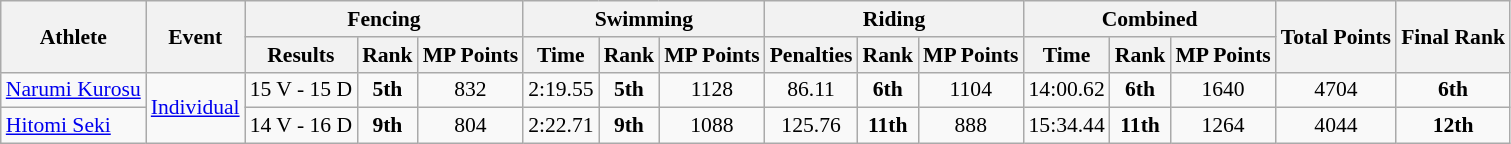<table class="wikitable" border="1" style="font-size:90%">
<tr>
<th rowspan=2>Athlete</th>
<th rowspan=2>Event</th>
<th colspan=3>Fencing</th>
<th colspan=3>Swimming</th>
<th colspan=3>Riding</th>
<th colspan=3>Combined</th>
<th rowspan=2>Total Points</th>
<th rowspan=2>Final Rank</th>
</tr>
<tr>
<th>Results</th>
<th>Rank</th>
<th>MP Points</th>
<th>Time</th>
<th>Rank</th>
<th>MP Points</th>
<th>Penalties</th>
<th>Rank</th>
<th>MP Points</th>
<th>Time</th>
<th>Rank</th>
<th>MP Points</th>
</tr>
<tr>
<td><a href='#'>Narumi Kurosu</a></td>
<td rowspan=2><a href='#'>Individual</a></td>
<td align=center>15 V - 15 D</td>
<td align=center><strong>5th</strong></td>
<td align=center>832</td>
<td align=center>2:19.55</td>
<td align=center><strong>5th</strong></td>
<td align=center>1128</td>
<td align=center>86.11</td>
<td align=center><strong>6th</strong></td>
<td align=center>1104</td>
<td align=center>14:00.62</td>
<td align=center><strong>6th</strong></td>
<td align=center>1640</td>
<td align=center>4704</td>
<td align=center><strong>6th</strong></td>
</tr>
<tr>
<td><a href='#'>Hitomi Seki</a></td>
<td align=center>14 V - 16 D</td>
<td align=center><strong>9th</strong></td>
<td align=center>804</td>
<td align=center>2:22.71</td>
<td align=center><strong>9th</strong></td>
<td align=center>1088</td>
<td align=center>125.76</td>
<td align=center><strong>11th</strong></td>
<td align=center>888</td>
<td align=center>15:34.44</td>
<td align=center><strong>11th</strong></td>
<td align=center>1264</td>
<td align=center>4044</td>
<td align=center><strong>12th</strong></td>
</tr>
</table>
